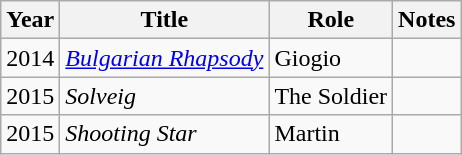<table class="wikitable sortable">
<tr>
<th>Year</th>
<th>Title</th>
<th>Role</th>
<th class="unsortable">Notes</th>
</tr>
<tr>
<td>2014</td>
<td><em><a href='#'>Bulgarian Rhapsody</a></em></td>
<td>Giogio</td>
<td></td>
</tr>
<tr>
<td>2015</td>
<td><em>Solveig</em></td>
<td>The Soldier</td>
<td></td>
</tr>
<tr>
<td>2015</td>
<td><em>Shooting Star</em></td>
<td>Martin</td>
<td></td>
</tr>
</table>
